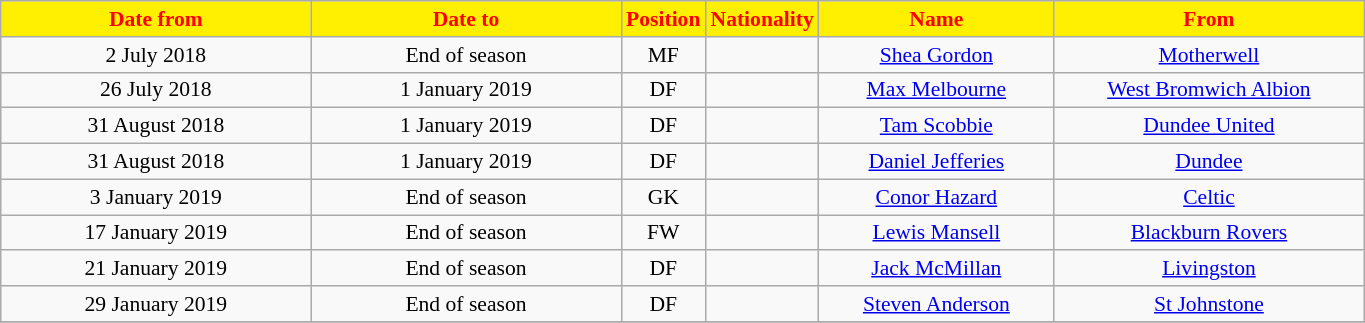<table class="wikitable"  style="text-align:center; font-size:90%; ">
<tr>
<th style="background:#FFEF00; color:red; width:200px;">Date from</th>
<th style="background:#FFEF00; color:red; width:200px;">Date to</th>
<th style="background:#FFEF00; color:red; width:45px;">Position</th>
<th style="background:#FFEF00; color:red; width:45px;">Nationality</th>
<th style="background:#FFEF00; color:red; width:150px;">Name</th>
<th style="background:#FFEF00; color:red; width:200px;">From</th>
</tr>
<tr>
<td>2 July 2018</td>
<td>End of season</td>
<td>MF</td>
<td></td>
<td><a href='#'>Shea Gordon</a></td>
<td><a href='#'>Motherwell</a></td>
</tr>
<tr>
<td>26 July 2018</td>
<td>1 January 2019</td>
<td>DF</td>
<td></td>
<td><a href='#'>Max Melbourne</a></td>
<td><a href='#'>West Bromwich Albion</a></td>
</tr>
<tr>
<td>31 August 2018</td>
<td>1 January 2019</td>
<td>DF</td>
<td></td>
<td><a href='#'>Tam Scobbie</a></td>
<td><a href='#'>Dundee United</a></td>
</tr>
<tr>
<td>31 August 2018</td>
<td>1 January 2019</td>
<td>DF</td>
<td></td>
<td><a href='#'>Daniel Jefferies</a></td>
<td><a href='#'>Dundee</a></td>
</tr>
<tr>
<td>3 January 2019</td>
<td>End of season</td>
<td>GK</td>
<td></td>
<td><a href='#'>Conor Hazard</a></td>
<td><a href='#'>Celtic</a></td>
</tr>
<tr>
<td>17 January 2019</td>
<td>End of season</td>
<td>FW</td>
<td></td>
<td><a href='#'>Lewis Mansell</a></td>
<td><a href='#'>Blackburn Rovers</a></td>
</tr>
<tr>
<td>21 January 2019</td>
<td>End of season</td>
<td>DF</td>
<td></td>
<td><a href='#'>Jack McMillan</a></td>
<td><a href='#'>Livingston</a></td>
</tr>
<tr>
<td>29 January 2019</td>
<td>End of season</td>
<td>DF</td>
<td></td>
<td><a href='#'>Steven Anderson</a></td>
<td><a href='#'>St Johnstone</a></td>
</tr>
<tr>
</tr>
</table>
